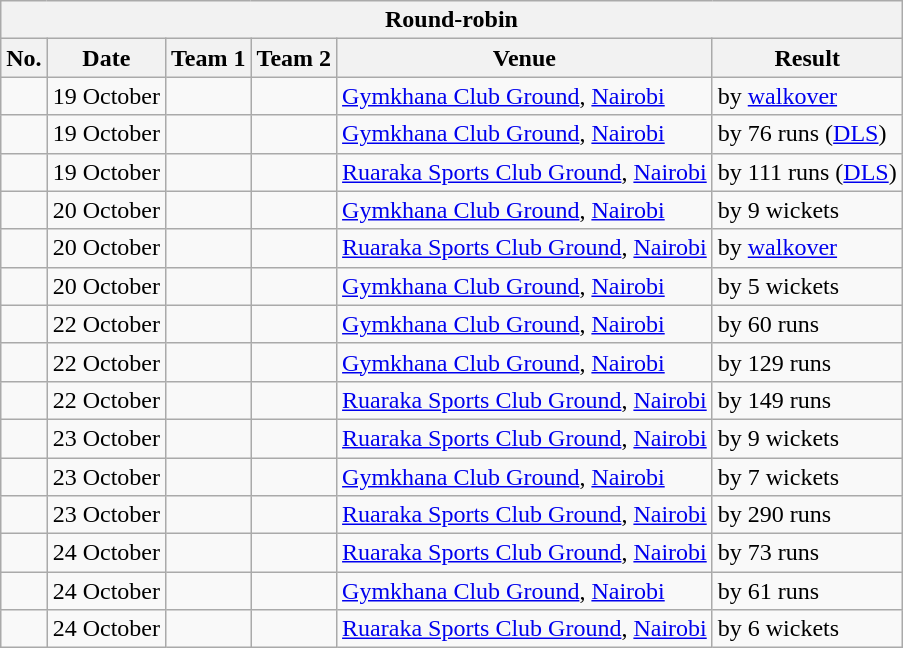<table class="wikitable">
<tr>
<th colspan="6">Round-robin</th>
</tr>
<tr>
<th>No.</th>
<th>Date</th>
<th>Team 1</th>
<th>Team 2</th>
<th>Venue</th>
<th>Result</th>
</tr>
<tr>
<td></td>
<td>19 October</td>
<td></td>
<td></td>
<td><a href='#'>Gymkhana Club Ground</a>, <a href='#'>Nairobi</a></td>
<td> by <a href='#'>walkover</a></td>
</tr>
<tr>
<td></td>
<td>19 October</td>
<td></td>
<td></td>
<td><a href='#'>Gymkhana Club Ground</a>, <a href='#'>Nairobi</a></td>
<td> by 76 runs (<a href='#'>DLS</a>)</td>
</tr>
<tr>
<td></td>
<td>19 October</td>
<td></td>
<td></td>
<td><a href='#'>Ruaraka Sports Club Ground</a>, <a href='#'>Nairobi</a></td>
<td> by 111 runs (<a href='#'>DLS</a>)</td>
</tr>
<tr>
<td></td>
<td>20 October</td>
<td></td>
<td></td>
<td><a href='#'>Gymkhana Club Ground</a>, <a href='#'>Nairobi</a></td>
<td> by 9 wickets</td>
</tr>
<tr>
<td></td>
<td>20 October</td>
<td></td>
<td></td>
<td><a href='#'>Ruaraka Sports Club Ground</a>, <a href='#'>Nairobi</a></td>
<td> by <a href='#'>walkover</a></td>
</tr>
<tr>
<td></td>
<td>20 October</td>
<td></td>
<td></td>
<td><a href='#'>Gymkhana Club Ground</a>, <a href='#'>Nairobi</a></td>
<td> by 5 wickets</td>
</tr>
<tr>
<td></td>
<td>22 October</td>
<td></td>
<td></td>
<td><a href='#'>Gymkhana Club Ground</a>, <a href='#'>Nairobi</a></td>
<td> by 60 runs</td>
</tr>
<tr>
<td></td>
<td>22 October</td>
<td></td>
<td></td>
<td><a href='#'>Gymkhana Club Ground</a>, <a href='#'>Nairobi</a></td>
<td> by 129 runs</td>
</tr>
<tr>
<td></td>
<td>22 October</td>
<td></td>
<td></td>
<td><a href='#'>Ruaraka Sports Club Ground</a>, <a href='#'>Nairobi</a></td>
<td> by 149 runs</td>
</tr>
<tr>
<td></td>
<td>23 October</td>
<td></td>
<td></td>
<td><a href='#'>Ruaraka Sports Club Ground</a>, <a href='#'>Nairobi</a></td>
<td> by 9 wickets</td>
</tr>
<tr>
<td></td>
<td>23 October</td>
<td></td>
<td></td>
<td><a href='#'>Gymkhana Club Ground</a>, <a href='#'>Nairobi</a></td>
<td> by 7 wickets</td>
</tr>
<tr>
<td></td>
<td>23 October</td>
<td></td>
<td></td>
<td><a href='#'>Ruaraka Sports Club Ground</a>, <a href='#'>Nairobi</a></td>
<td> by 290 runs</td>
</tr>
<tr>
<td></td>
<td>24 October</td>
<td></td>
<td></td>
<td><a href='#'>Ruaraka Sports Club Ground</a>, <a href='#'>Nairobi</a></td>
<td> by 73 runs</td>
</tr>
<tr>
<td></td>
<td>24 October</td>
<td></td>
<td></td>
<td><a href='#'>Gymkhana Club Ground</a>, <a href='#'>Nairobi</a></td>
<td> by 61 runs</td>
</tr>
<tr>
<td></td>
<td>24 October</td>
<td></td>
<td></td>
<td><a href='#'>Ruaraka Sports Club Ground</a>, <a href='#'>Nairobi</a></td>
<td> by 6 wickets</td>
</tr>
</table>
